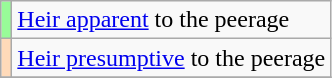<table class="wikitable">
<tr>
<td style="background:#98FB98; text-align:center"></td>
<td><a href='#'>Heir apparent</a> to the peerage</td>
</tr>
<tr>
<td style="background:#FFDAB9; text-align:center"></td>
<td><a href='#'>Heir presumptive</a> to the peerage</td>
</tr>
<tr>
</tr>
</table>
